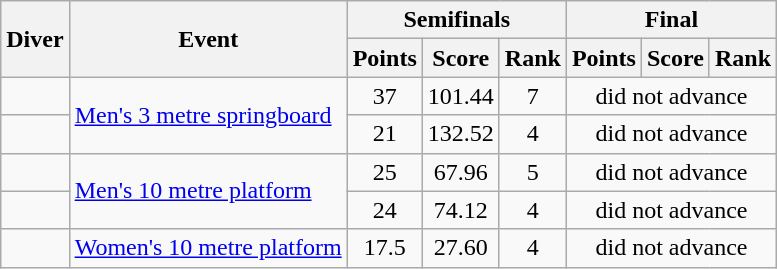<table class="wikitable sortable" style="text-align:center">
<tr>
<th rowspan=2>Diver</th>
<th rowspan=2>Event</th>
<th colspan=3>Semifinals</th>
<th colspan=3>Final</th>
</tr>
<tr>
<th>Points</th>
<th>Score</th>
<th>Rank</th>
<th>Points</th>
<th>Score</th>
<th>Rank</th>
</tr>
<tr>
<td align=left></td>
<td align=left rowspan=2><a href='#'>Men's 3 metre springboard</a></td>
<td>37</td>
<td>101.44</td>
<td>7</td>
<td colspan=3>did not advance</td>
</tr>
<tr>
<td align=left></td>
<td>21</td>
<td>132.52</td>
<td>4</td>
<td colspan=3>did not advance</td>
</tr>
<tr>
<td align=left></td>
<td align=left rowspan=2><a href='#'>Men's 10 metre platform</a></td>
<td>25</td>
<td>67.96</td>
<td>5</td>
<td colspan=3>did not advance</td>
</tr>
<tr>
<td align=left></td>
<td>24</td>
<td>74.12</td>
<td>4</td>
<td colspan=3>did not advance</td>
</tr>
<tr>
<td align=left></td>
<td align=left><a href='#'>Women's 10 metre platform</a></td>
<td>17.5</td>
<td>27.60</td>
<td>4</td>
<td colspan=3>did not advance</td>
</tr>
</table>
